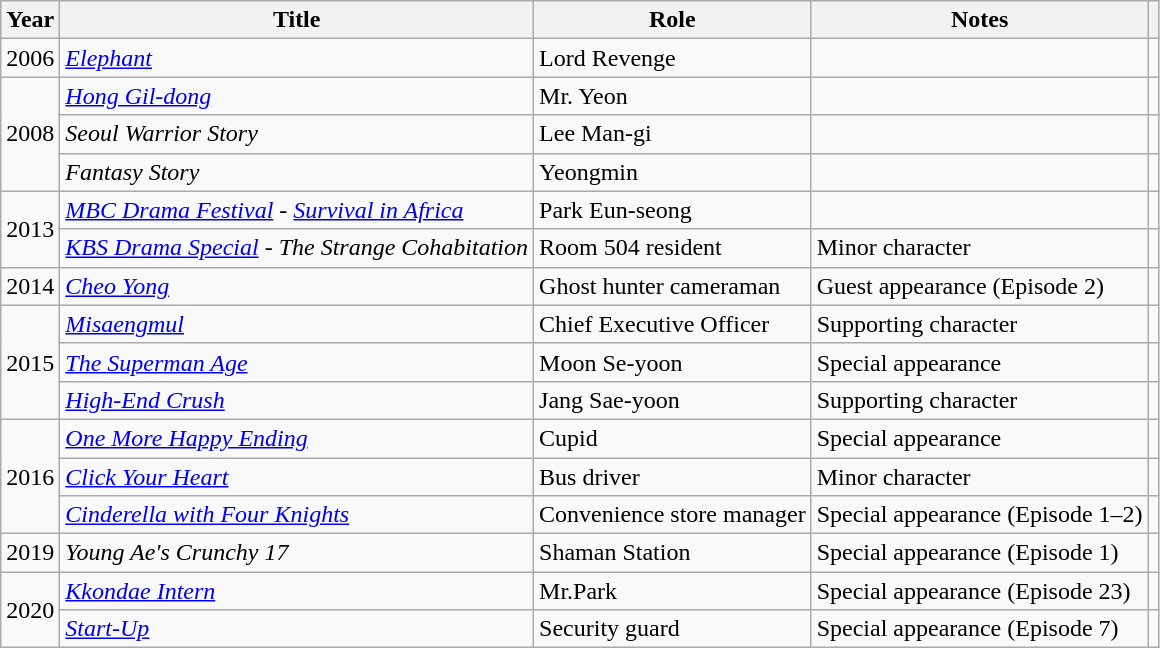<table class="wikitable sortable">
<tr>
<th>Year</th>
<th>Title</th>
<th>Role</th>
<th>Notes</th>
<th class="unsortable"></th>
</tr>
<tr>
<td>2006</td>
<td><em><a href='#'>Elephant</a></em></td>
<td>Lord Revenge</td>
<td></td>
<td></td>
</tr>
<tr>
<td rowspan="3">2008</td>
<td><em><a href='#'>Hong Gil-dong</a></em></td>
<td>Mr. Yeon</td>
<td></td>
<td></td>
</tr>
<tr>
<td><em>Seoul Warrior Story</em></td>
<td>Lee Man-gi</td>
<td></td>
<td></td>
</tr>
<tr>
<td><em>Fantasy Story</em></td>
<td>Yeongmin</td>
<td></td>
<td></td>
</tr>
<tr>
<td rowspan="2">2013</td>
<td><em><a href='#'>MBC Drama Festival</a> - <a href='#'>Survival in Africa</a></em></td>
<td>Park Eun-seong</td>
<td></td>
<td></td>
</tr>
<tr>
<td><em><a href='#'>KBS Drama Special</a> - The Strange Cohabitation</em></td>
<td>Room 504 resident</td>
<td>Minor character</td>
<td></td>
</tr>
<tr>
<td>2014</td>
<td><em><a href='#'>Cheo Yong</a></em></td>
<td>Ghost hunter cameraman</td>
<td>Guest appearance (Episode 2)</td>
<td></td>
</tr>
<tr>
<td rowspan="3">2015</td>
<td><em><a href='#'>Misaengmul</a></em></td>
<td>Chief Executive Officer</td>
<td>Supporting character</td>
<td></td>
</tr>
<tr>
<td><em><a href='#'>The Superman Age</a></em></td>
<td>Moon Se-yoon</td>
<td>Special appearance</td>
<td></td>
</tr>
<tr>
<td><em><a href='#'>High-End Crush</a></em></td>
<td>Jang Sae-yoon</td>
<td>Supporting character</td>
<td></td>
</tr>
<tr>
<td rowspan="3">2016</td>
<td><em><a href='#'>One More Happy Ending</a></em></td>
<td>Cupid</td>
<td>Special appearance</td>
<td></td>
</tr>
<tr>
<td><em><a href='#'>Click Your Heart</a></em></td>
<td>Bus driver</td>
<td>Minor character</td>
<td></td>
</tr>
<tr>
<td><em><a href='#'>Cinderella with Four Knights</a></em></td>
<td>Convenience store manager</td>
<td>Special appearance (Episode 1–2)</td>
<td></td>
</tr>
<tr>
<td>2019</td>
<td><em>Young Ae's Crunchy 17</em></td>
<td>Shaman Station</td>
<td>Special appearance (Episode 1)</td>
<td></td>
</tr>
<tr>
<td rowspan="2">2020</td>
<td><em><a href='#'>Kkondae Intern</a></em></td>
<td>Mr.Park</td>
<td>Special appearance (Episode 23)</td>
<td></td>
</tr>
<tr>
<td><em><a href='#'>Start-Up</a></em></td>
<td>Security guard</td>
<td>Special appearance (Episode 7)</td>
<td></td>
</tr>
</table>
